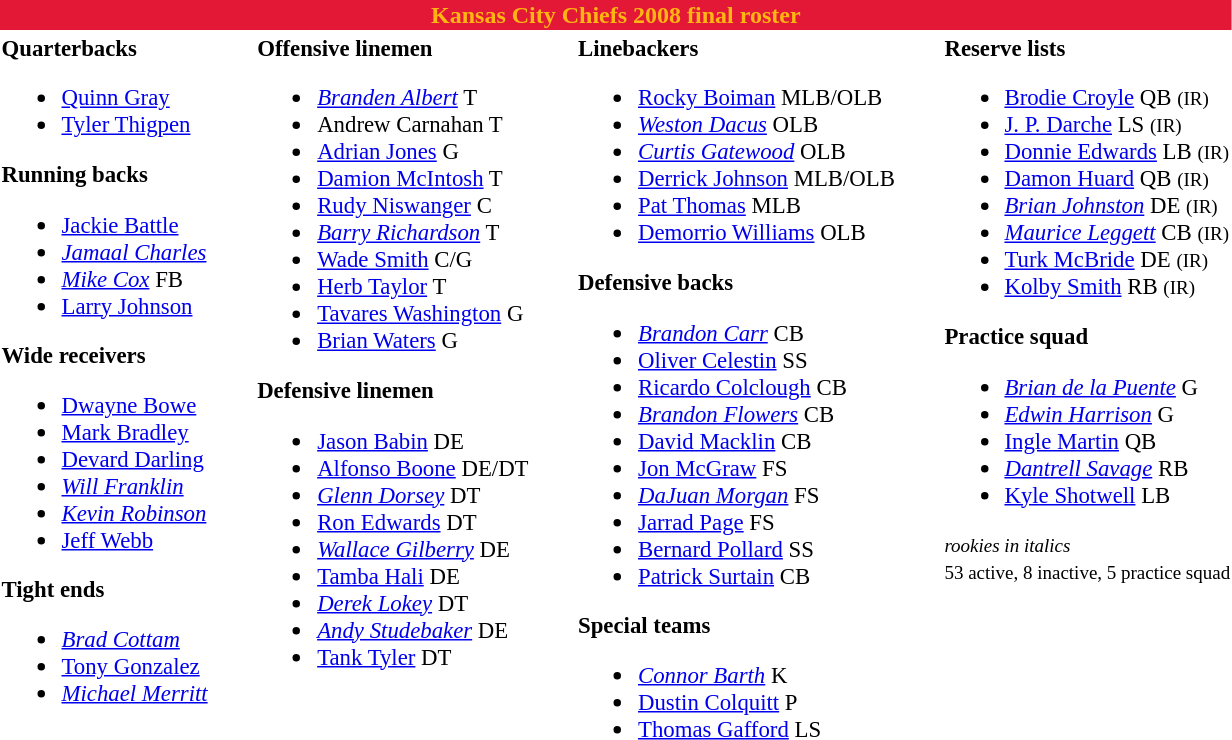<table class="toccolours" style="text-align: left;">
<tr>
<th colspan="9" style="background:#E31837; color:#FFB612; text-align:center;">Kansas City Chiefs 2008 final roster</th>
</tr>
<tr>
<td style="font-size:95%; vertical-align:top;"><strong>Quarterbacks</strong><br><ul><li> <a href='#'>Quinn Gray</a></li><li> <a href='#'>Tyler Thigpen</a></li></ul><strong>Running backs</strong><ul><li> <a href='#'>Jackie Battle</a></li><li> <em><a href='#'>Jamaal Charles</a></em></li><li> <em><a href='#'>Mike Cox</a></em> FB</li><li> <a href='#'>Larry Johnson</a></li></ul><strong>Wide receivers</strong><ul><li> <a href='#'>Dwayne Bowe</a></li><li> <a href='#'>Mark Bradley</a></li><li> <a href='#'>Devard Darling</a></li><li> <em><a href='#'>Will Franklin</a></em></li><li> <em><a href='#'>Kevin Robinson</a></em></li><li> <a href='#'>Jeff Webb</a></li></ul><strong>Tight ends</strong><ul><li> <em><a href='#'>Brad Cottam</a></em></li><li> <a href='#'>Tony Gonzalez</a></li><li> <em><a href='#'>Michael Merritt</a></em></li></ul></td>
<td style="width: 25px;"></td>
<td style="font-size:95%; vertical-align:top;"><strong>Offensive linemen</strong><br><ul><li> <em><a href='#'>Branden Albert</a></em> T</li><li> Andrew Carnahan T</li><li> <a href='#'>Adrian Jones</a> G</li><li> <a href='#'>Damion McIntosh</a> T</li><li> <a href='#'>Rudy Niswanger</a> C</li><li> <em><a href='#'>Barry Richardson</a></em> T</li><li> <a href='#'>Wade Smith</a> C/G</li><li> <a href='#'>Herb Taylor</a> T</li><li> <a href='#'>Tavares Washington</a> G</li><li> <a href='#'>Brian Waters</a> G</li></ul><strong>Defensive linemen</strong><ul><li> <a href='#'>Jason Babin</a> DE</li><li> <a href='#'>Alfonso Boone</a> DE/DT</li><li> <em><a href='#'>Glenn Dorsey</a></em> DT</li><li> <a href='#'>Ron Edwards</a> DT</li><li> <em><a href='#'>Wallace Gilberry</a></em> DE</li><li> <a href='#'>Tamba Hali</a> DE</li><li> <em><a href='#'>Derek Lokey</a></em> DT</li><li> <em><a href='#'>Andy Studebaker</a></em> DE</li><li> <a href='#'>Tank Tyler</a> DT</li></ul></td>
<td style="width: 25px;"></td>
<td style="font-size:95%; vertical-align:top;"><strong>Linebackers</strong><br><ul><li> <a href='#'>Rocky Boiman</a> MLB/OLB</li><li> <em><a href='#'>Weston Dacus</a></em> OLB</li><li> <em><a href='#'>Curtis Gatewood</a></em> OLB</li><li> <a href='#'>Derrick Johnson</a> MLB/OLB</li><li> <a href='#'>Pat Thomas</a> MLB</li><li> <a href='#'>Demorrio Williams</a> OLB</li></ul><strong>Defensive backs</strong><ul><li> <em><a href='#'>Brandon Carr</a></em> CB</li><li> <a href='#'>Oliver Celestin</a> SS</li><li> <a href='#'>Ricardo Colclough</a> CB</li><li> <em><a href='#'>Brandon Flowers</a></em> CB</li><li> <a href='#'>David Macklin</a> CB</li><li> <a href='#'>Jon McGraw</a> FS</li><li> <em><a href='#'>DaJuan Morgan</a></em> FS</li><li> <a href='#'>Jarrad Page</a> FS</li><li> <a href='#'>Bernard Pollard</a> SS</li><li> <a href='#'>Patrick Surtain</a> CB</li></ul><strong>Special teams</strong><ul><li> <em><a href='#'>Connor Barth</a></em> K</li><li> <a href='#'>Dustin Colquitt</a> P</li><li> <a href='#'>Thomas Gafford</a> LS</li></ul></td>
<td style="width: 25px;"></td>
<td style="font-size:95%; vertical-align:top;"><strong>Reserve lists</strong><br><ul><li> <a href='#'>Brodie Croyle</a> QB <small>(IR)</small> </li><li> <a href='#'>J. P. Darche</a> LS <small>(IR)</small> </li><li> <a href='#'>Donnie Edwards</a> LB <small>(IR)</small> </li><li> <a href='#'>Damon Huard</a> QB <small>(IR)</small> </li><li> <em><a href='#'>Brian Johnston</a></em> DE <small>(IR)</small> </li><li> <em><a href='#'>Maurice Leggett</a></em> CB <small>(IR)</small> </li><li> <a href='#'>Turk McBride</a> DE <small>(IR)</small> </li><li> <a href='#'>Kolby Smith</a> RB <small>(IR)</small> </li></ul><strong>Practice squad</strong><ul><li> <em><a href='#'>Brian de la Puente</a></em> G</li><li> <em><a href='#'>Edwin Harrison</a></em> G</li><li> <a href='#'>Ingle Martin</a> QB</li><li> <em><a href='#'>Dantrell Savage</a></em> RB</li><li> <a href='#'>Kyle Shotwell</a> LB</li></ul><small><em>rookies in italics</em><br></small>
<small>53 active, 8 inactive, 5 practice squad</small></td>
</tr>
</table>
